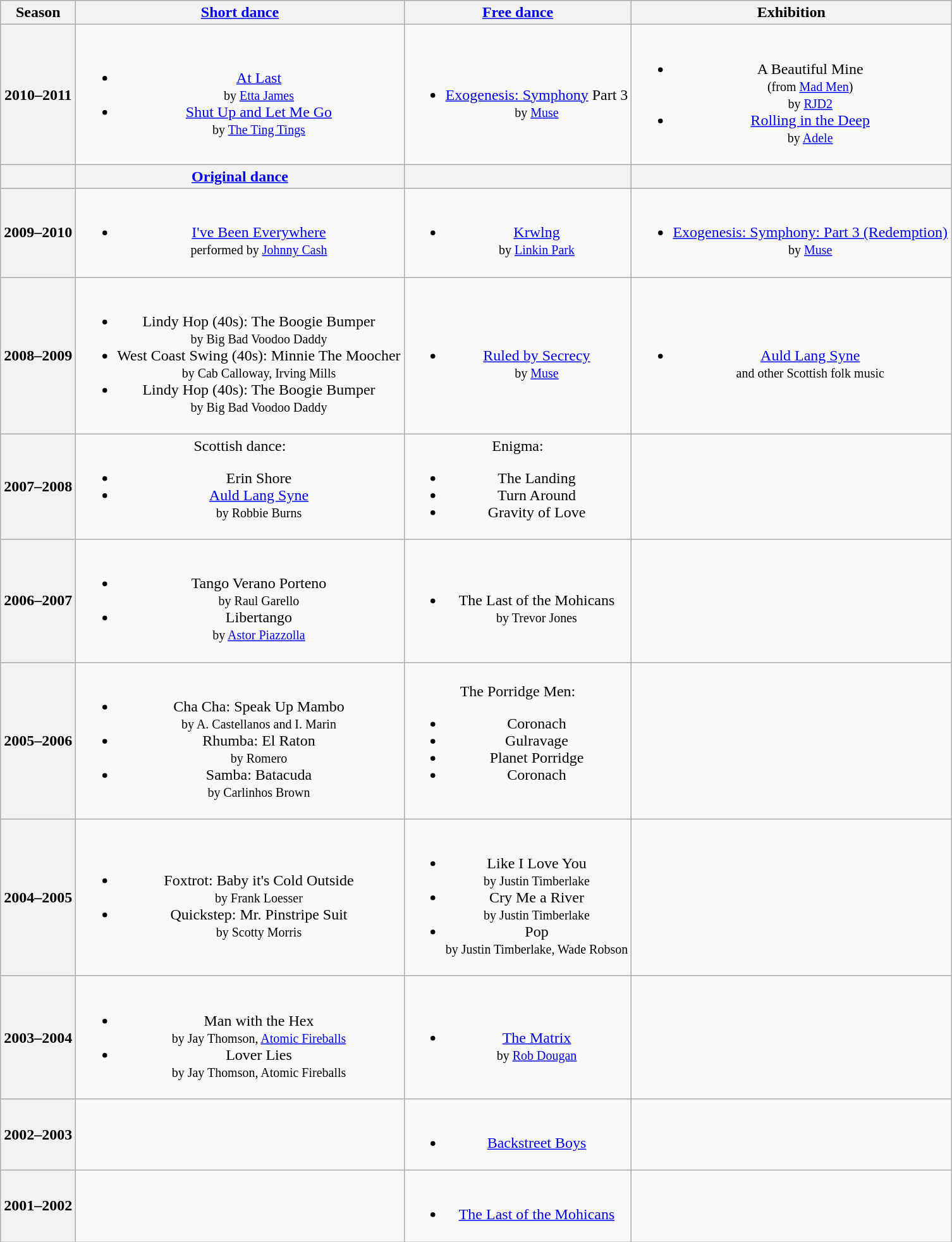<table class="wikitable" style="text-align:center">
<tr>
<th>Season</th>
<th><a href='#'>Short dance</a></th>
<th><a href='#'>Free dance</a></th>
<th>Exhibition</th>
</tr>
<tr>
<th>2010–2011 <br> </th>
<td><br><ul><li><a href='#'>At Last</a> <br><small> by <a href='#'>Etta James</a> </small></li><li><a href='#'>Shut Up and Let Me Go</a> <br><small> by <a href='#'>The Ting Tings</a> </small></li></ul></td>
<td><br><ul><li><a href='#'>Exogenesis: Symphony</a> Part 3 <br><small> by <a href='#'>Muse</a> </small></li></ul></td>
<td><br><ul><li>A Beautiful Mine <br><small> (from <a href='#'>Mad Men</a>) <br> by <a href='#'>RJD2</a> </small></li><li><a href='#'>Rolling in the Deep</a> <br><small> by <a href='#'>Adele</a></small></li></ul></td>
</tr>
<tr>
<th></th>
<th><a href='#'>Original dance</a></th>
<th></th>
<th></th>
</tr>
<tr>
<th>2009–2010 <br> </th>
<td><br><ul><li><a href='#'>I've Been Everywhere</a> <br><small> performed by <a href='#'>Johnny Cash</a> </small></li></ul></td>
<td><br><ul><li><a href='#'>Krwlng</a> <br><small> by <a href='#'>Linkin Park</a> </small></li></ul></td>
<td><br><ul><li><a href='#'>Exogenesis: Symphony: Part 3 (Redemption)</a> <br><small> by <a href='#'>Muse</a> </small></li></ul></td>
</tr>
<tr>
<th>2008–2009 <br> </th>
<td><br><ul><li>Lindy Hop (40s): The Boogie Bumper <br><small> by Big Bad Voodoo Daddy </small></li><li>West Coast Swing (40s): Minnie The Moocher <br><small> by Cab Calloway, Irving Mills </small></li><li>Lindy Hop (40s): The Boogie Bumper <br><small> by Big Bad Voodoo Daddy </small></li></ul></td>
<td><br><ul><li><a href='#'>Ruled by Secrecy</a> <br><small> by <a href='#'>Muse</a> </small></li></ul></td>
<td><br><ul><li><a href='#'>Auld Lang Syne</a> <br><small> and other Scottish folk music </small></li></ul></td>
</tr>
<tr>
<th>2007–2008 <br> </th>
<td>Scottish dance:<br><ul><li>Erin Shore</li><li><a href='#'>Auld Lang Syne</a> <br><small> by Robbie Burns </small></li></ul></td>
<td>Enigma:<br><ul><li>The Landing</li><li>Turn Around</li><li>Gravity of Love</li></ul></td>
<td></td>
</tr>
<tr>
<th>2006–2007 <br> </th>
<td><br><ul><li>Tango Verano Porteno <br><small> by Raul Garello </small></li><li>Libertango <br><small> by <a href='#'>Astor Piazzolla</a> </small></li></ul></td>
<td><br><ul><li>The Last of the Mohicans <br><small> by Trevor Jones </small></li></ul></td>
<td></td>
</tr>
<tr>
<th>2005–2006 <br> </th>
<td><br><ul><li>Cha Cha: Speak Up Mambo <br><small> by A. Castellanos and I. Marin </small></li><li>Rhumba: El Raton <br><small> by Romero </small></li><li>Samba: Batacuda <br><small> by Carlinhos Brown </small></li></ul></td>
<td>The Porridge Men:<br><ul><li>Coronach</li><li>Gulravage</li><li>Planet Porridge</li><li>Coronach</li></ul></td>
<td></td>
</tr>
<tr>
<th>2004–2005 <br> </th>
<td><br><ul><li>Foxtrot: Baby it's Cold Outside <br><small> by Frank Loesser </small></li><li>Quickstep: Mr. Pinstripe Suit <br><small> by Scotty Morris </small></li></ul></td>
<td><br><ul><li>Like I Love You <br><small> by Justin Timberlake </small></li><li>Cry Me a River <br><small> by Justin Timberlake </small></li><li>Pop <br><small> by Justin Timberlake, Wade Robson </small></li></ul></td>
<td></td>
</tr>
<tr>
<th>2003–2004 <br> </th>
<td><br><ul><li>Man with the Hex <br><small> by Jay Thomson, <a href='#'>Atomic Fireballs</a> </small></li><li>Lover Lies <br><small> by Jay Thomson, Atomic Fireballs </small></li></ul></td>
<td><br><ul><li><a href='#'>The Matrix</a> <br><small> by <a href='#'>Rob Dougan</a> </small></li></ul></td>
<td></td>
</tr>
<tr>
<th>2002–2003 <br> </th>
<td></td>
<td><br><ul><li><a href='#'>Backstreet Boys</a></li></ul></td>
<td></td>
</tr>
<tr>
<th>2001–2002 <br> </th>
<td></td>
<td><br><ul><li><a href='#'>The Last of the Mohicans</a></li></ul></td>
<td></td>
</tr>
</table>
